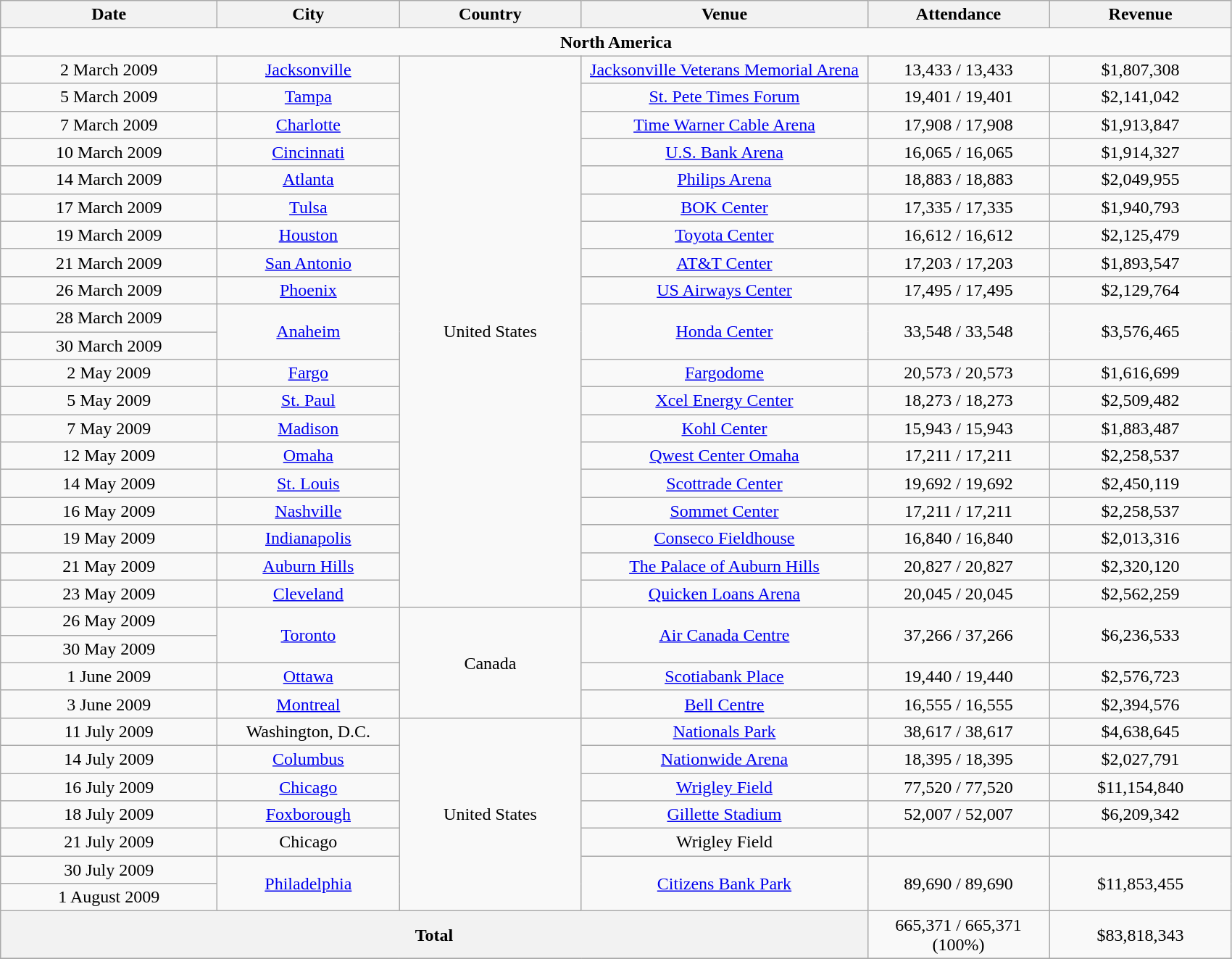<table class="wikitable" style="text-align:center;">
<tr>
<th scope="col" style="width:12em;">Date</th>
<th scope="col" style="width:10em;">City</th>
<th scope="col" style="width:10em;">Country</th>
<th scope="col" style="width:16em;">Venue</th>
<th scope="col" style="width:10em;">Attendance</th>
<th scope="col" style="width:10em;">Revenue</th>
</tr>
<tr>
<td colspan="6"><strong>North America</strong></td>
</tr>
<tr>
<td>2 March 2009</td>
<td><a href='#'>Jacksonville</a></td>
<td rowspan="20">United States</td>
<td><a href='#'>Jacksonville Veterans Memorial Arena</a></td>
<td>13,433 / 13,433</td>
<td>$1,807,308</td>
</tr>
<tr>
<td>5 March 2009</td>
<td><a href='#'>Tampa</a></td>
<td><a href='#'>St. Pete Times Forum</a></td>
<td>19,401 / 19,401</td>
<td>$2,141,042</td>
</tr>
<tr>
<td>7 March 2009</td>
<td><a href='#'>Charlotte</a></td>
<td><a href='#'>Time Warner Cable Arena</a></td>
<td>17,908 / 17,908</td>
<td>$1,913,847</td>
</tr>
<tr>
<td>10 March 2009</td>
<td><a href='#'>Cincinnati</a></td>
<td><a href='#'>U.S. Bank Arena</a></td>
<td>16,065 / 16,065</td>
<td>$1,914,327</td>
</tr>
<tr>
<td>14 March 2009</td>
<td><a href='#'>Atlanta</a></td>
<td><a href='#'>Philips Arena</a></td>
<td>18,883 / 18,883</td>
<td>$2,049,955</td>
</tr>
<tr>
<td>17 March 2009</td>
<td><a href='#'>Tulsa</a></td>
<td><a href='#'>BOK Center</a></td>
<td>17,335 / 17,335</td>
<td>$1,940,793</td>
</tr>
<tr>
<td>19 March 2009</td>
<td><a href='#'>Houston</a></td>
<td><a href='#'>Toyota Center</a></td>
<td>16,612 / 16,612</td>
<td>$2,125,479</td>
</tr>
<tr>
<td>21 March 2009</td>
<td><a href='#'>San Antonio</a></td>
<td><a href='#'>AT&T Center</a></td>
<td>17,203 / 17,203</td>
<td>$1,893,547</td>
</tr>
<tr>
<td>26 March 2009</td>
<td><a href='#'>Phoenix</a></td>
<td><a href='#'>US Airways Center</a></td>
<td>17,495 / 17,495</td>
<td>$2,129,764</td>
</tr>
<tr>
<td>28 March 2009</td>
<td rowspan="2"><a href='#'>Anaheim</a></td>
<td rowspan="2"><a href='#'>Honda Center</a></td>
<td rowspan="2">33,548 / 33,548</td>
<td rowspan="2">$3,576,465</td>
</tr>
<tr>
<td>30 March 2009</td>
</tr>
<tr>
<td>2 May 2009</td>
<td><a href='#'>Fargo</a></td>
<td><a href='#'>Fargodome</a></td>
<td>20,573 / 20,573</td>
<td>$1,616,699</td>
</tr>
<tr>
<td>5 May 2009</td>
<td><a href='#'>St. Paul</a></td>
<td><a href='#'>Xcel Energy Center</a></td>
<td>18,273 / 18,273</td>
<td>$2,509,482</td>
</tr>
<tr>
<td>7 May 2009</td>
<td><a href='#'>Madison</a></td>
<td><a href='#'>Kohl Center</a></td>
<td>15,943 / 15,943</td>
<td>$1,883,487</td>
</tr>
<tr>
<td>12 May 2009</td>
<td><a href='#'>Omaha</a></td>
<td><a href='#'>Qwest Center Omaha</a></td>
<td>17,211 / 17,211</td>
<td>$2,258,537</td>
</tr>
<tr>
<td>14 May 2009</td>
<td><a href='#'>St. Louis</a></td>
<td><a href='#'>Scottrade Center</a></td>
<td>19,692 / 19,692</td>
<td>$2,450,119</td>
</tr>
<tr>
<td>16 May 2009</td>
<td><a href='#'>Nashville</a></td>
<td><a href='#'>Sommet Center</a></td>
<td>17,211 / 17,211</td>
<td>$2,258,537</td>
</tr>
<tr>
<td>19 May 2009</td>
<td><a href='#'>Indianapolis</a></td>
<td><a href='#'>Conseco Fieldhouse</a></td>
<td>16,840 / 16,840</td>
<td>$2,013,316</td>
</tr>
<tr>
<td>21 May 2009</td>
<td><a href='#'>Auburn Hills</a></td>
<td><a href='#'>The Palace of Auburn Hills</a></td>
<td>20,827 / 20,827</td>
<td>$2,320,120</td>
</tr>
<tr>
<td>23 May 2009</td>
<td><a href='#'>Cleveland</a></td>
<td><a href='#'>Quicken Loans Arena</a></td>
<td>20,045 / 20,045</td>
<td>$2,562,259</td>
</tr>
<tr>
<td>26 May 2009</td>
<td rowspan="2"><a href='#'>Toronto</a></td>
<td rowspan="4">Canada</td>
<td rowspan="2"><a href='#'>Air Canada Centre</a></td>
<td rowspan="2">37,266 / 37,266</td>
<td rowspan="2">$6,236,533</td>
</tr>
<tr>
<td>30 May 2009</td>
</tr>
<tr>
<td>1 June 2009</td>
<td><a href='#'>Ottawa</a></td>
<td><a href='#'>Scotiabank Place</a></td>
<td>19,440 / 19,440</td>
<td>$2,576,723</td>
</tr>
<tr>
<td>3 June 2009</td>
<td><a href='#'>Montreal</a></td>
<td><a href='#'>Bell Centre</a></td>
<td>16,555 / 16,555</td>
<td>$2,394,576</td>
</tr>
<tr>
<td>11 July 2009</td>
<td>Washington, D.C.</td>
<td rowspan="7">United States</td>
<td><a href='#'>Nationals Park</a></td>
<td>38,617 / 38,617</td>
<td>$4,638,645</td>
</tr>
<tr>
<td>14 July 2009</td>
<td><a href='#'>Columbus</a></td>
<td><a href='#'>Nationwide Arena</a></td>
<td>18,395 / 18,395</td>
<td>$2,027,791</td>
</tr>
<tr>
<td>16 July 2009</td>
<td><a href='#'>Chicago</a></td>
<td><a href='#'>Wrigley Field</a></td>
<td>77,520 / 77,520</td>
<td>$11,154,840</td>
</tr>
<tr>
<td>18 July 2009</td>
<td><a href='#'>Foxborough</a></td>
<td><a href='#'>Gillette Stadium</a></td>
<td>52,007 / 52,007</td>
<td>$6,209,342</td>
</tr>
<tr>
<td>21 July 2009</td>
<td>Chicago</td>
<td>Wrigley Field</td>
<td></td>
<td></td>
</tr>
<tr>
<td>30 July 2009</td>
<td rowspan="2"><a href='#'>Philadelphia</a></td>
<td rowspan="2"><a href='#'>Citizens Bank Park</a></td>
<td rowspan="2">89,690 / 89,690</td>
<td rowspan="2">$11,853,455</td>
</tr>
<tr>
<td>1 August 2009</td>
</tr>
<tr>
<th colspan="4">Total</th>
<td>665,371 / 665,371 (100%)</td>
<td>$83,818,343</td>
</tr>
<tr>
</tr>
</table>
